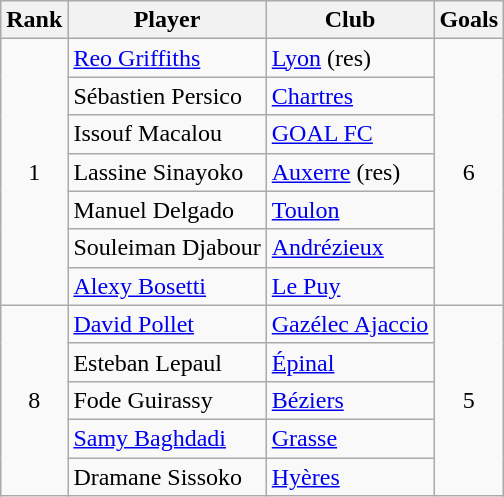<table class="wikitable" style="text-align:center">
<tr>
<th>Rank</th>
<th>Player</th>
<th>Club</th>
<th>Goals</th>
</tr>
<tr>
<td rowspan=7>1</td>
<td align=left> <a href='#'>Reo Griffiths</a></td>
<td align=left><a href='#'>Lyon</a> (res)</td>
<td rowspan=7>6</td>
</tr>
<tr>
<td align=left> Sébastien Persico</td>
<td align=left><a href='#'>Chartres</a></td>
</tr>
<tr>
<td align=left> Issouf Macalou</td>
<td align=left><a href='#'>GOAL FC</a></td>
</tr>
<tr>
<td align=left> Lassine Sinayoko</td>
<td align=left><a href='#'>Auxerre</a> (res)</td>
</tr>
<tr>
<td align=left> Manuel Delgado</td>
<td align=left><a href='#'>Toulon</a></td>
</tr>
<tr>
<td align=left> Souleiman Djabour</td>
<td align=left><a href='#'>Andrézieux</a></td>
</tr>
<tr>
<td align=left> <a href='#'>Alexy Bosetti</a></td>
<td align=left><a href='#'>Le Puy</a></td>
</tr>
<tr>
<td rowspan=5>8</td>
<td align=left> <a href='#'>David Pollet</a></td>
<td align=left><a href='#'>Gazélec Ajaccio</a></td>
<td rowspan=5>5</td>
</tr>
<tr>
<td align=left> Esteban Lepaul</td>
<td align=left><a href='#'>Épinal</a></td>
</tr>
<tr>
<td align=left> Fode Guirassy</td>
<td align=left><a href='#'>Béziers</a></td>
</tr>
<tr>
<td align=left> <a href='#'>Samy Baghdadi</a></td>
<td align=left><a href='#'>Grasse</a></td>
</tr>
<tr>
<td align=left> Dramane Sissoko</td>
<td align=left><a href='#'>Hyères</a></td>
</tr>
</table>
